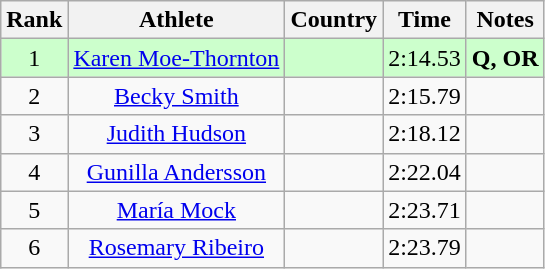<table class="wikitable sortable" style="text-align:center">
<tr>
<th>Rank</th>
<th>Athlete</th>
<th>Country</th>
<th>Time</th>
<th>Notes</th>
</tr>
<tr bgcolor=ccffcc>
<td>1</td>
<td><a href='#'>Karen Moe-Thornton</a></td>
<td align=left></td>
<td>2:14.53</td>
<td><strong>Q, OR </strong></td>
</tr>
<tr>
<td>2</td>
<td><a href='#'>Becky Smith</a></td>
<td align=left></td>
<td>2:15.79</td>
<td><strong> </strong></td>
</tr>
<tr>
<td>3</td>
<td><a href='#'>Judith Hudson</a></td>
<td align=left></td>
<td>2:18.12</td>
<td><strong> </strong></td>
</tr>
<tr>
<td>4</td>
<td><a href='#'>Gunilla Andersson</a></td>
<td align=left></td>
<td>2:22.04</td>
<td><strong> </strong></td>
</tr>
<tr>
<td>5</td>
<td><a href='#'>María Mock</a></td>
<td align=left></td>
<td>2:23.71</td>
<td><strong> </strong></td>
</tr>
<tr>
<td>6</td>
<td><a href='#'>Rosemary Ribeiro</a></td>
<td align=left></td>
<td>2:23.79</td>
<td><strong> </strong></td>
</tr>
</table>
